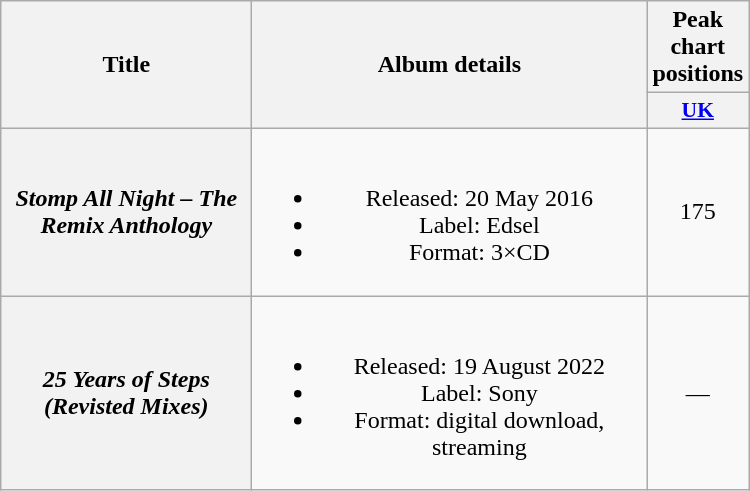<table class="wikitable plainrowheaders" style="text-align:center;" border="1">
<tr>
<th scope="col" rowspan="2" style="width:10em;">Title</th>
<th scope="col" rowspan="2" style="width:16em;">Album details</th>
<th scope="col" colspan="1">Peak chart<br>positions</th>
</tr>
<tr>
<th scope="col" style="width:3em;font-size:90%;"><a href='#'>UK</a><br></th>
</tr>
<tr>
<th scope="row"><em>Stomp All Night – The Remix Anthology</em></th>
<td><br><ul><li>Released: 20 May 2016</li><li>Label: Edsel</li><li>Format: 3×CD</li></ul></td>
<td>175</td>
</tr>
<tr>
<th scope="row"><em>25 Years of Steps (Revisted Mixes)</em></th>
<td><br><ul><li>Released: 19 August 2022</li><li>Label: Sony</li><li>Format: digital download, streaming</li></ul></td>
<td>—</td>
</tr>
</table>
